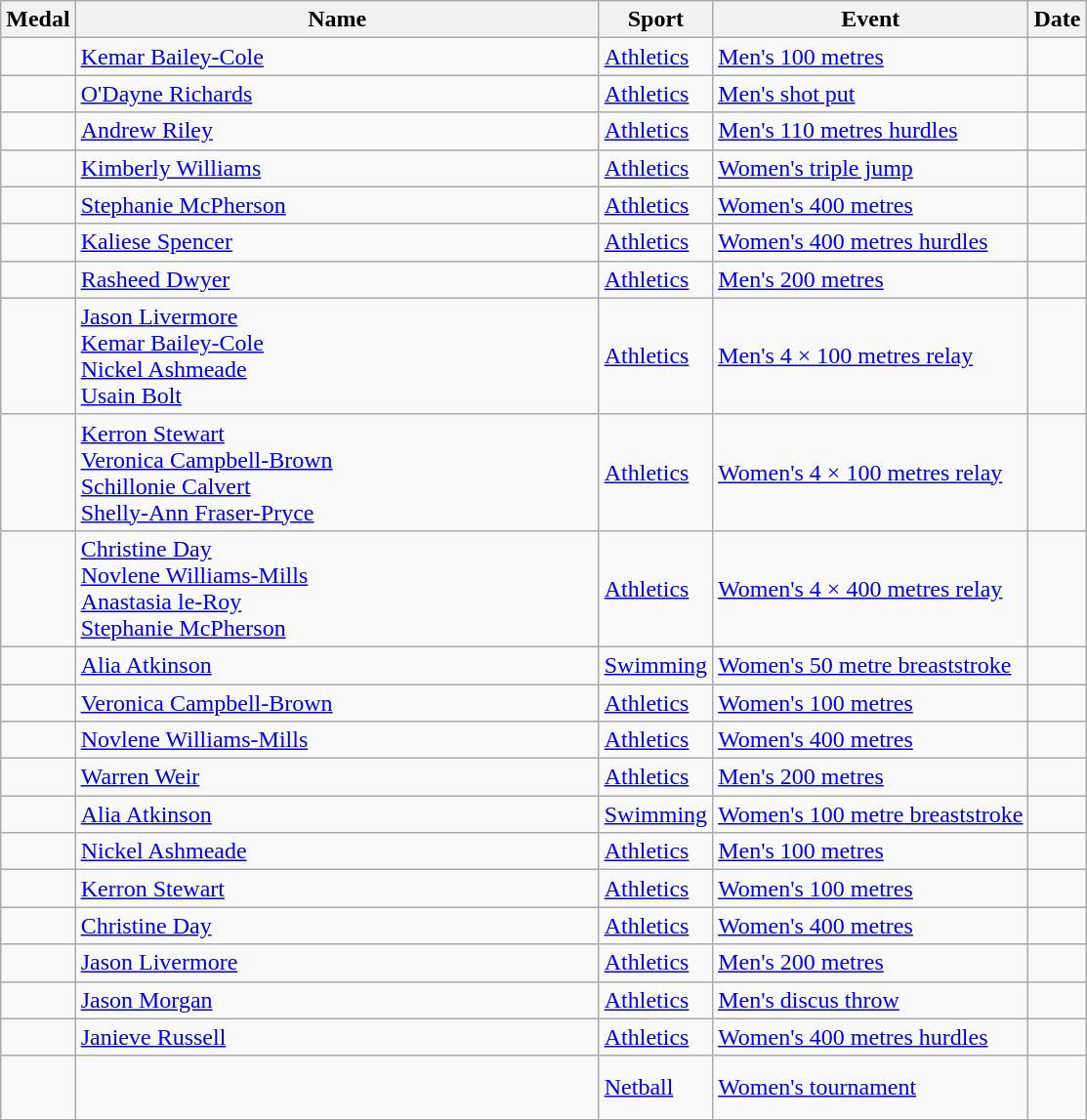<table class="wikitable sortable">
<tr>
<th>Medal</th>
<th width=350px>Name</th>
<th>Sport</th>
<th>Event</th>
<th>Date</th>
</tr>
<tr>
<td></td>
<td><a href='#'>Kemar Bailey-Cole</a></td>
<td><a href='#'>Athletics</a></td>
<td><a href='#'>Men's 100 metres</a></td>
<td></td>
</tr>
<tr>
<td></td>
<td><a href='#'>O'Dayne Richards</a></td>
<td><a href='#'>Athletics</a></td>
<td><a href='#'>Men's shot put</a></td>
<td></td>
</tr>
<tr>
<td></td>
<td><a href='#'>Andrew Riley</a></td>
<td><a href='#'>Athletics</a></td>
<td><a href='#'>Men's 110 metres hurdles</a></td>
<td></td>
</tr>
<tr>
<td></td>
<td><a href='#'>Kimberly Williams</a></td>
<td><a href='#'>Athletics</a></td>
<td><a href='#'>Women's triple jump</a></td>
<td></td>
</tr>
<tr>
<td></td>
<td><a href='#'>Stephanie McPherson</a></td>
<td><a href='#'>Athletics</a></td>
<td><a href='#'>Women's 400 metres</a></td>
<td></td>
</tr>
<tr>
<td></td>
<td><a href='#'>Kaliese Spencer</a></td>
<td><a href='#'>Athletics</a></td>
<td><a href='#'>Women's 400 metres hurdles</a></td>
<td></td>
</tr>
<tr>
<td></td>
<td><a href='#'>Rasheed Dwyer</a></td>
<td><a href='#'>Athletics</a></td>
<td><a href='#'>Men's 200 metres</a></td>
<td></td>
</tr>
<tr>
<td></td>
<td><a href='#'>Jason Livermore</a><br><a href='#'>Kemar Bailey-Cole</a><br><a href='#'>Nickel Ashmeade</a><br><a href='#'>Usain Bolt</a></td>
<td><a href='#'>Athletics</a></td>
<td><a href='#'>Men's 4 × 100 metres relay</a></td>
<td></td>
</tr>
<tr>
<td></td>
<td><a href='#'>Kerron Stewart</a><br><a href='#'>Veronica Campbell-Brown</a><br><a href='#'>Schillonie Calvert</a><br><a href='#'>Shelly-Ann Fraser-Pryce</a></td>
<td><a href='#'>Athletics</a></td>
<td><a href='#'>Women's 4 × 100 metres relay</a></td>
<td></td>
</tr>
<tr>
<td></td>
<td><a href='#'>Christine Day</a><br><a href='#'>Novlene Williams-Mills</a><br><a href='#'>Anastasia le-Roy</a><br><a href='#'>Stephanie McPherson</a></td>
<td><a href='#'>Athletics</a></td>
<td><a href='#'>Women's 4 × 400 metres relay</a></td>
<td></td>
</tr>
<tr>
<td></td>
<td><a href='#'>Alia Atkinson</a></td>
<td><a href='#'>Swimming</a></td>
<td><a href='#'>Women's 50 metre breaststroke</a></td>
<td></td>
</tr>
<tr>
<td></td>
<td><a href='#'>Veronica Campbell-Brown</a></td>
<td><a href='#'>Athletics</a></td>
<td><a href='#'>Women's 100 metres</a></td>
<td></td>
</tr>
<tr>
<td></td>
<td><a href='#'>Novlene Williams-Mills</a></td>
<td><a href='#'>Athletics</a></td>
<td><a href='#'>Women's 400 metres</a></td>
<td></td>
</tr>
<tr>
<td></td>
<td><a href='#'>Warren Weir</a></td>
<td><a href='#'>Athletics</a></td>
<td><a href='#'>Men's 200 metres</a></td>
<td></td>
</tr>
<tr>
<td></td>
<td><a href='#'>Alia Atkinson</a></td>
<td><a href='#'>Swimming</a></td>
<td><a href='#'>Women's 100 metre breaststroke</a></td>
<td></td>
</tr>
<tr>
<td></td>
<td><a href='#'>Nickel Ashmeade</a></td>
<td><a href='#'>Athletics</a></td>
<td><a href='#'>Men's 100 metres</a></td>
<td></td>
</tr>
<tr>
<td></td>
<td><a href='#'>Kerron Stewart</a></td>
<td><a href='#'>Athletics</a></td>
<td><a href='#'>Women's 100 metres</a></td>
<td></td>
</tr>
<tr>
<td></td>
<td><a href='#'>Christine Day</a></td>
<td><a href='#'>Athletics</a></td>
<td><a href='#'>Women's 400 metres</a></td>
<td></td>
</tr>
<tr>
<td></td>
<td><a href='#'>Jason Livermore</a></td>
<td><a href='#'>Athletics</a></td>
<td><a href='#'>Men's 200 metres</a></td>
<td></td>
</tr>
<tr>
<td></td>
<td><a href='#'>Jason Morgan</a></td>
<td><a href='#'>Athletics</a></td>
<td><a href='#'>Men's discus throw</a></td>
<td></td>
</tr>
<tr>
<td></td>
<td><a href='#'>Janieve Russell</a></td>
<td><a href='#'>Athletics</a></td>
<td><a href='#'>Women's 400 metres hurdles</a></td>
<td></td>
</tr>
<tr>
<td></td>
<td><br><br></td>
<td><a href='#'>Netball</a></td>
<td><a href='#'>Women's tournament</a></td>
<td></td>
</tr>
</table>
